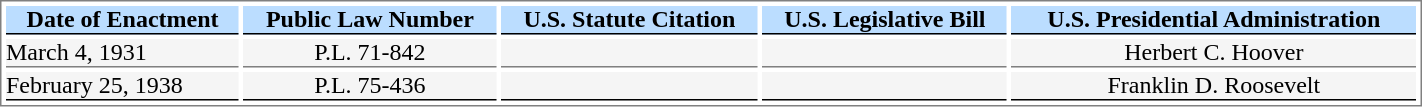<table style="border:1px solid gray; align:left; width:75%" cellspacing=3 cellpadding=0>
<tr style="font-weight:bold; text-align:center; background:#bbddff; color:black;">
<th style=" border-bottom:1.5px solid black">Date of Enactment</th>
<th style=" border-bottom:1.5px solid black">Public Law Number</th>
<th style=" border-bottom:1.5px solid black">U.S. Statute Citation</th>
<th style=" border-bottom:1.5px solid black">U.S. Legislative Bill</th>
<th style=" border-bottom:1.5px solid black">U.S. Presidential Administration</th>
</tr>
<tr>
<td style="border-bottom:1px solid gray; background:#F5F5F5;">March 4, 1931</td>
<td style="border-bottom:1px solid gray; background:#F5F5F5; text-align:center;">P.L. 71-842</td>
<td style="border-bottom:1px solid gray; background:#F5F5F5; text-align:center;"></td>
<td style="border-bottom:1px solid gray; background:#F5F5F5; text-align:center;"></td>
<td style="border-bottom:1px solid gray; background:#F5F5F5; text-align:center;">Herbert C. Hoover</td>
</tr>
<tr>
<td style="border-bottom:1.5px solid black; background:#F5F5F5;">February 25, 1938</td>
<td style="border-bottom:1.5px solid black; background:#F5F5F5; text-align:center;">P.L. 75-436</td>
<td style="border-bottom:1.5px solid black; background:#F5F5F5; text-align:center;"></td>
<td style="border-bottom:1.5px solid black; background:#F5F5F5; text-align:center;"></td>
<td style="border-bottom:1.5px solid black; background:#F5F5F5; text-align:center;">Franklin D. Roosevelt</td>
</tr>
</table>
